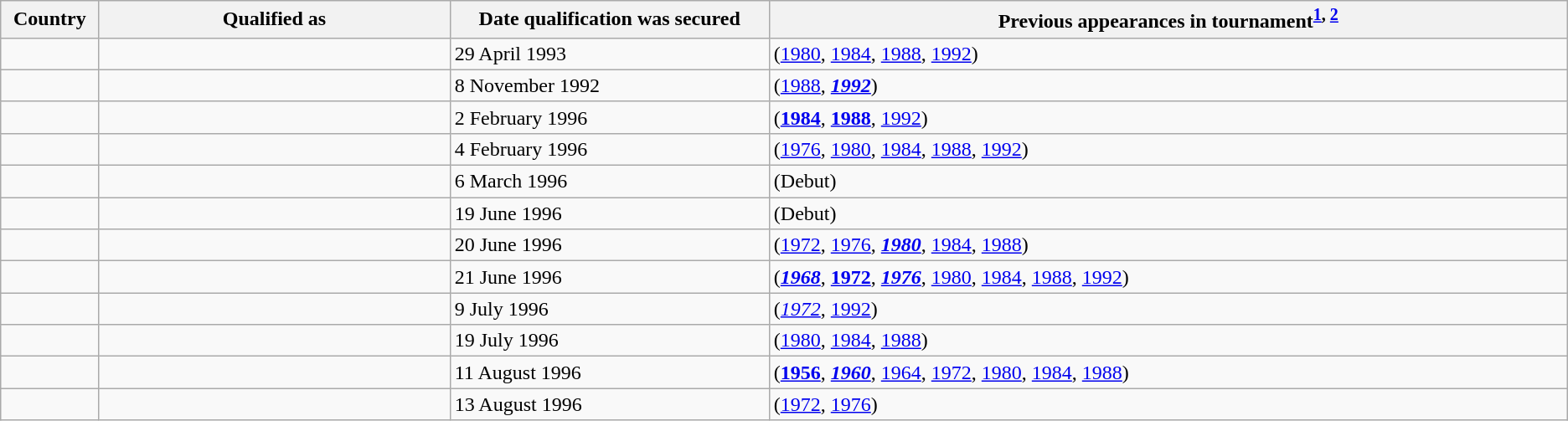<table class="wikitable sortable">
<tr>
<th style="width:1%;">Country</th>
<th style="width:11%;">Qualified as</th>
<th style="width:10%;">Date qualification was secured</th>
<th style="width:25%;">Previous appearances in tournament<sup><a href='#'>1</a>, <a href='#'>2</a></sup></th>
</tr>
<tr>
<td></td>
<td></td>
<td>29 April 1993</td>
<td> (<a href='#'>1980</a>, <a href='#'>1984</a>, <a href='#'>1988</a>, <a href='#'>1992</a>)</td>
</tr>
<tr>
<td></td>
<td></td>
<td>8 November 1992</td>
<td> (<a href='#'>1988</a>, <strong><em><a href='#'>1992</a></em></strong>)</td>
</tr>
<tr>
<td></td>
<td></td>
<td>2 February 1996</td>
<td> (<strong><a href='#'>1984</a></strong>, <strong><a href='#'>1988</a></strong>, <a href='#'>1992</a>)</td>
</tr>
<tr>
<td></td>
<td></td>
<td>4 February 1996</td>
<td> (<a href='#'>1976</a>, <a href='#'>1980</a>, <a href='#'>1984</a>, <a href='#'>1988</a>, <a href='#'>1992</a>)</td>
</tr>
<tr>
<td></td>
<td></td>
<td>6 March 1996</td>
<td> (Debut)</td>
</tr>
<tr>
<td></td>
<td></td>
<td>19 June 1996</td>
<td> (Debut)</td>
</tr>
<tr>
<td></td>
<td></td>
<td>20 June 1996</td>
<td> (<a href='#'>1972</a>, <a href='#'>1976</a>, <strong><em><a href='#'>1980</a></em></strong>, <a href='#'>1984</a>, <a href='#'>1988</a>)</td>
</tr>
<tr>
<td></td>
<td></td>
<td>21 June 1996</td>
<td> (<strong><em><a href='#'>1968</a></em></strong>, <strong><a href='#'>1972</a></strong>, <strong><em><a href='#'>1976</a></em></strong>, <a href='#'>1980</a>, <a href='#'>1984</a>, <a href='#'>1988</a>, <a href='#'>1992</a>)</td>
</tr>
<tr>
<td></td>
<td></td>
<td>9 July 1996</td>
<td> (<em><a href='#'>1972</a></em>, <a href='#'>1992</a>)</td>
</tr>
<tr>
<td></td>
<td></td>
<td>19 July 1996</td>
<td> (<a href='#'>1980</a>, <a href='#'>1984</a>, <a href='#'>1988</a>)</td>
</tr>
<tr>
<td></td>
<td></td>
<td>11 August 1996</td>
<td> (<strong><a href='#'>1956</a></strong>, <strong><em><a href='#'>1960</a></em></strong>, <a href='#'>1964</a>, <a href='#'>1972</a>, <a href='#'>1980</a>, <a href='#'>1984</a>, <a href='#'>1988</a>)</td>
</tr>
<tr>
<td></td>
<td></td>
<td>13 August 1996</td>
<td> (<a href='#'>1972</a>, <a href='#'>1976</a>)</td>
</tr>
</table>
